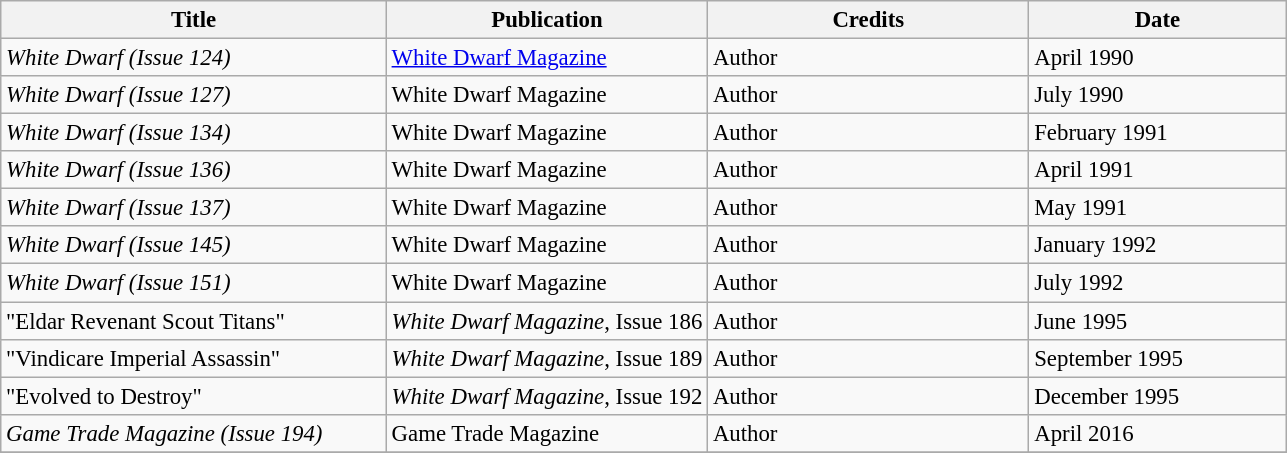<table class="wikitable sortable" style="margins:auto; width=95%; font-size: 95%;">
<tr>
<th width="30%">Title</th>
<th width="25%">Publication</th>
<th width="25%">Credits</th>
<th width="20%">Date</th>
</tr>
<tr>
<td><em>White Dwarf (Issue 124)</em></td>
<td><a href='#'>White Dwarf Magazine</a></td>
<td>Author</td>
<td>April 1990</td>
</tr>
<tr>
<td><em>White Dwarf (Issue 127)</em></td>
<td>White Dwarf Magazine</td>
<td>Author</td>
<td>July 1990</td>
</tr>
<tr>
<td><em>White Dwarf (Issue 134)</em></td>
<td>White Dwarf Magazine</td>
<td>Author</td>
<td>February 1991</td>
</tr>
<tr>
<td><em>White Dwarf (Issue 136)</em></td>
<td>White Dwarf Magazine</td>
<td>Author</td>
<td>April 1991</td>
</tr>
<tr>
<td><em>White Dwarf (Issue 137)</em></td>
<td>White Dwarf Magazine</td>
<td>Author</td>
<td>May 1991</td>
</tr>
<tr>
<td><em>White Dwarf (Issue 145)</em></td>
<td>White Dwarf Magazine</td>
<td>Author</td>
<td>January 1992</td>
</tr>
<tr>
<td><em>White Dwarf (Issue 151)</em></td>
<td>White Dwarf Magazine</td>
<td>Author</td>
<td>July 1992</td>
</tr>
<tr>
<td>"Eldar Revenant Scout Titans"</td>
<td><em>White Dwarf Magazine</em>, Issue 186</td>
<td>Author</td>
<td>June 1995</td>
</tr>
<tr>
<td>"Vindicare Imperial Assassin"</td>
<td><em>White Dwarf Magazine</em>, Issue 189</td>
<td>Author</td>
<td>September 1995</td>
</tr>
<tr>
<td>"Evolved to Destroy"</td>
<td><em>White Dwarf Magazine</em>, Issue 192</td>
<td>Author</td>
<td>December 1995</td>
</tr>
<tr>
<td><em>Game Trade Magazine (Issue 194)</em></td>
<td>Game Trade Magazine</td>
<td>Author</td>
<td>April 2016</td>
</tr>
<tr>
</tr>
</table>
